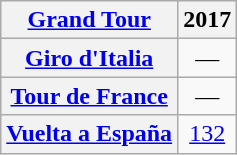<table class="wikitable plainrowheaders">
<tr>
<th scope="col"><a href='#'>Grand Tour</a></th>
<th scope="col">2017</th>
</tr>
<tr style="text-align:center;">
<th scope="row"> <a href='#'>Giro d'Italia</a></th>
<td>—</td>
</tr>
<tr style="text-align:center;">
<th scope="row"> <a href='#'>Tour de France</a></th>
<td>—</td>
</tr>
<tr style="text-align:center;">
<th scope="row"> <a href='#'>Vuelta a España</a></th>
<td><a href='#'>132</a></td>
</tr>
</table>
